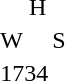<table style="margin:1em auto;">
<tr>
<td></td>
<td>H</td>
<td></td>
</tr>
<tr>
<td>W</td>
<td></td>
<td>S</td>
</tr>
<tr>
<td colspan=3>1734</td>
</tr>
</table>
